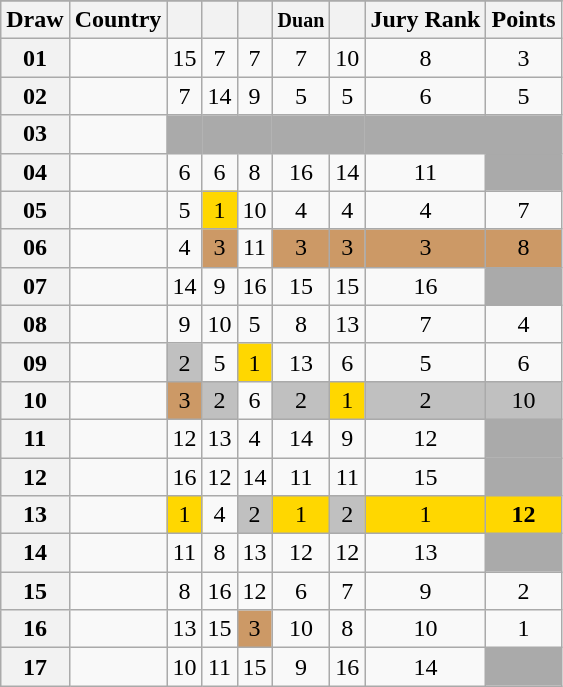<table class="sortable wikitable collapsible plainrowheaders" style="text-align:center;">
<tr>
</tr>
<tr>
<th scope="col">Draw</th>
<th scope="col">Country</th>
<th scope="col"><small></small></th>
<th scope="col"><small></small></th>
<th scope="col"><small></small></th>
<th scope="col"><small>Duan</small></th>
<th scope="col"><small></small></th>
<th scope="col">Jury Rank</th>
<th scope="col">Points</th>
</tr>
<tr>
<th scope="row" style="text-align:center;">01</th>
<td style="text-align:left;"></td>
<td>15</td>
<td>7</td>
<td>7</td>
<td>7</td>
<td>10</td>
<td>8</td>
<td>3</td>
</tr>
<tr>
<th scope="row" style="text-align:center;">02</th>
<td style="text-align:left;"></td>
<td>7</td>
<td>14</td>
<td>9</td>
<td>5</td>
<td>5</td>
<td>6</td>
<td>5</td>
</tr>
<tr class="sortbottom">
<th scope="row" style="text-align:center;">03</th>
<td style="text-align:left;"></td>
<td style="background:#AAAAAA;"></td>
<td style="background:#AAAAAA;"></td>
<td style="background:#AAAAAA;"></td>
<td style="background:#AAAAAA;"></td>
<td style="background:#AAAAAA;"></td>
<td style="background:#AAAAAA;"></td>
<td style="background:#AAAAAA;"></td>
</tr>
<tr>
<th scope="row" style="text-align:center;">04</th>
<td style="text-align:left;"></td>
<td>6</td>
<td>6</td>
<td>8</td>
<td>16</td>
<td>14</td>
<td>11</td>
<td style="background:#AAAAAA;"></td>
</tr>
<tr>
<th scope="row" style="text-align:center;">05</th>
<td style="text-align:left;"></td>
<td>5</td>
<td style="background:gold;">1</td>
<td>10</td>
<td>4</td>
<td>4</td>
<td>4</td>
<td>7</td>
</tr>
<tr>
<th scope="row" style="text-align:center;">06</th>
<td style="text-align:left;"></td>
<td>4</td>
<td style="background:#CC9966;">3</td>
<td>11</td>
<td style="background:#CC9966;">3</td>
<td style="background:#CC9966;">3</td>
<td style="background:#CC9966;">3</td>
<td style="background:#CC9966;">8</td>
</tr>
<tr>
<th scope="row" style="text-align:center;">07</th>
<td style="text-align:left;"></td>
<td>14</td>
<td>9</td>
<td>16</td>
<td>15</td>
<td>15</td>
<td>16</td>
<td style="background:#AAAAAA;"></td>
</tr>
<tr>
<th scope="row" style="text-align:center;">08</th>
<td style="text-align:left;"></td>
<td>9</td>
<td>10</td>
<td>5</td>
<td>8</td>
<td>13</td>
<td>7</td>
<td>4</td>
</tr>
<tr>
<th scope="row" style="text-align:center;">09</th>
<td style="text-align:left;"></td>
<td style="background:silver;">2</td>
<td>5</td>
<td style="background:gold;">1</td>
<td>13</td>
<td>6</td>
<td>5</td>
<td>6</td>
</tr>
<tr>
<th scope="row" style="text-align:center;">10</th>
<td style="text-align:left;"></td>
<td style="background:#CC9966;">3</td>
<td style="background:silver;">2</td>
<td>6</td>
<td style="background:silver;">2</td>
<td style="background:gold;">1</td>
<td style="background:silver;">2</td>
<td style="background:silver;">10</td>
</tr>
<tr>
<th scope="row" style="text-align:center;">11</th>
<td style="text-align:left;"></td>
<td>12</td>
<td>13</td>
<td>4</td>
<td>14</td>
<td>9</td>
<td>12</td>
<td style="background:#AAAAAA;"></td>
</tr>
<tr>
<th scope="row" style="text-align:center;">12</th>
<td style="text-align:left;"></td>
<td>16</td>
<td>12</td>
<td>14</td>
<td>11</td>
<td>11</td>
<td>15</td>
<td style="background:#AAAAAA;"></td>
</tr>
<tr>
<th scope="row" style="text-align:center;">13</th>
<td style="text-align:left;"></td>
<td style="background:gold;">1</td>
<td>4</td>
<td style="background:silver;">2</td>
<td style="background:gold;">1</td>
<td style="background:silver;">2</td>
<td style="background:gold;">1</td>
<td style="background:gold;"><strong>12</strong></td>
</tr>
<tr>
<th scope="row" style="text-align:center;">14</th>
<td style="text-align:left;"></td>
<td>11</td>
<td>8</td>
<td>13</td>
<td>12</td>
<td>12</td>
<td>13</td>
<td style="background:#AAAAAA;"></td>
</tr>
<tr>
<th scope="row" style="text-align:center;">15</th>
<td style="text-align:left;"></td>
<td>8</td>
<td>16</td>
<td>12</td>
<td>6</td>
<td>7</td>
<td>9</td>
<td>2</td>
</tr>
<tr>
<th scope="row" style="text-align:center;">16</th>
<td style="text-align:left;"></td>
<td>13</td>
<td>15</td>
<td style="background:#CC9966;">3</td>
<td>10</td>
<td>8</td>
<td>10</td>
<td>1</td>
</tr>
<tr>
<th scope="row" style="text-align:center;">17</th>
<td style="text-align:left;"></td>
<td>10</td>
<td>11</td>
<td>15</td>
<td>9</td>
<td>16</td>
<td>14</td>
<td style="background:#AAAAAA;"></td>
</tr>
</table>
